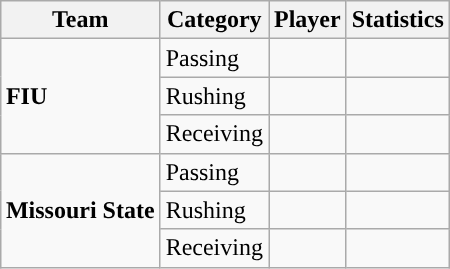<table class="wikitable" style="float: right;">
<tr>
<th>Team</th>
<th>Category</th>
<th>Player</th>
<th>Statistics</th>
</tr>
<tr>
<td rowspan=3><strong>FIU</strong></td>
<td>Passing</td>
<td></td>
<td></td>
</tr>
<tr>
<td>Rushing</td>
<td></td>
<td></td>
</tr>
<tr>
<td>Receiving</td>
<td></td>
<td></td>
</tr>
<tr>
<td rowspan=3><strong>Missouri State</strong></td>
<td>Passing</td>
<td></td>
<td></td>
</tr>
<tr>
<td>Rushing</td>
<td></td>
<td></td>
</tr>
<tr>
<td>Receiving</td>
<td></td>
<td></td>
</tr>
</table>
